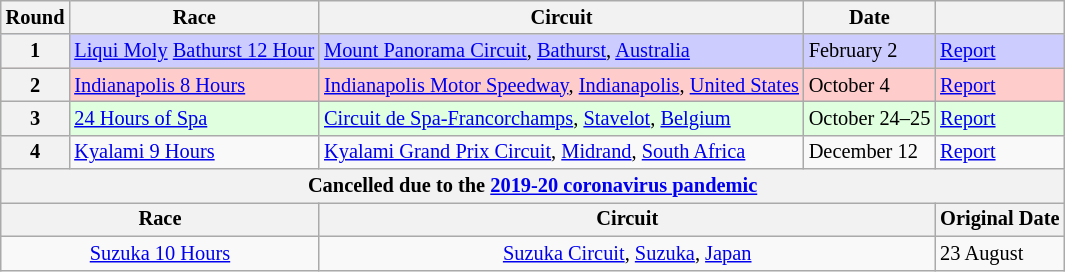<table class="wikitable" style="font-size: 85%;">
<tr>
<th>Round</th>
<th>Race</th>
<th>Circuit</th>
<th>Date</th>
<th></th>
</tr>
<tr bgcolor=#CCCCFF>
<th>1</th>
<td><a href='#'>Liqui Moly</a> <a href='#'>Bathurst 12 Hour</a></td>
<td> <a href='#'>Mount Panorama Circuit</a>, <a href='#'>Bathurst</a>, <a href='#'>Australia</a></td>
<td>February 2</td>
<td><a href='#'>Report</a></td>
</tr>
<tr bgcolor=#FFCCCC>
<th>2</th>
<td><a href='#'>Indianapolis 8 Hours</a></td>
<td> <a href='#'>Indianapolis Motor Speedway</a>, <a href='#'>Indianapolis</a>, <a href='#'>United States</a></td>
<td>October 4</td>
<td><a href='#'>Report</a></td>
</tr>
<tr bgcolor=#DFFFDF>
<th>3</th>
<td><a href='#'>24 Hours of Spa</a></td>
<td> <a href='#'>Circuit de Spa-Francorchamps</a>, <a href='#'>Stavelot</a>, <a href='#'>Belgium</a></td>
<td>October 24–25</td>
<td><a href='#'>Report</a></td>
</tr>
<tr>
<th>4</th>
<td><a href='#'>Kyalami 9 Hours</a></td>
<td> <a href='#'>Kyalami Grand Prix Circuit</a>, <a href='#'>Midrand</a>, <a href='#'>South Africa</a></td>
<td>December 12</td>
<td><a href='#'>Report</a></td>
</tr>
<tr>
<th colspan=5>Cancelled due to the <a href='#'>2019-20 coronavirus pandemic</a></th>
</tr>
<tr>
<th colspan="2" align =center>Race</th>
<th colspan="2" align =center>Circuit</th>
<th>Original Date</th>
</tr>
<tr>
<td colspan="2" align =center><a href='#'>Suzuka 10 Hours</a></td>
<td colspan="2" align =center> <a href='#'>Suzuka Circuit</a>, <a href='#'>Suzuka</a>, <a href='#'>Japan</a></td>
<td>23 August</td>
</tr>
</table>
